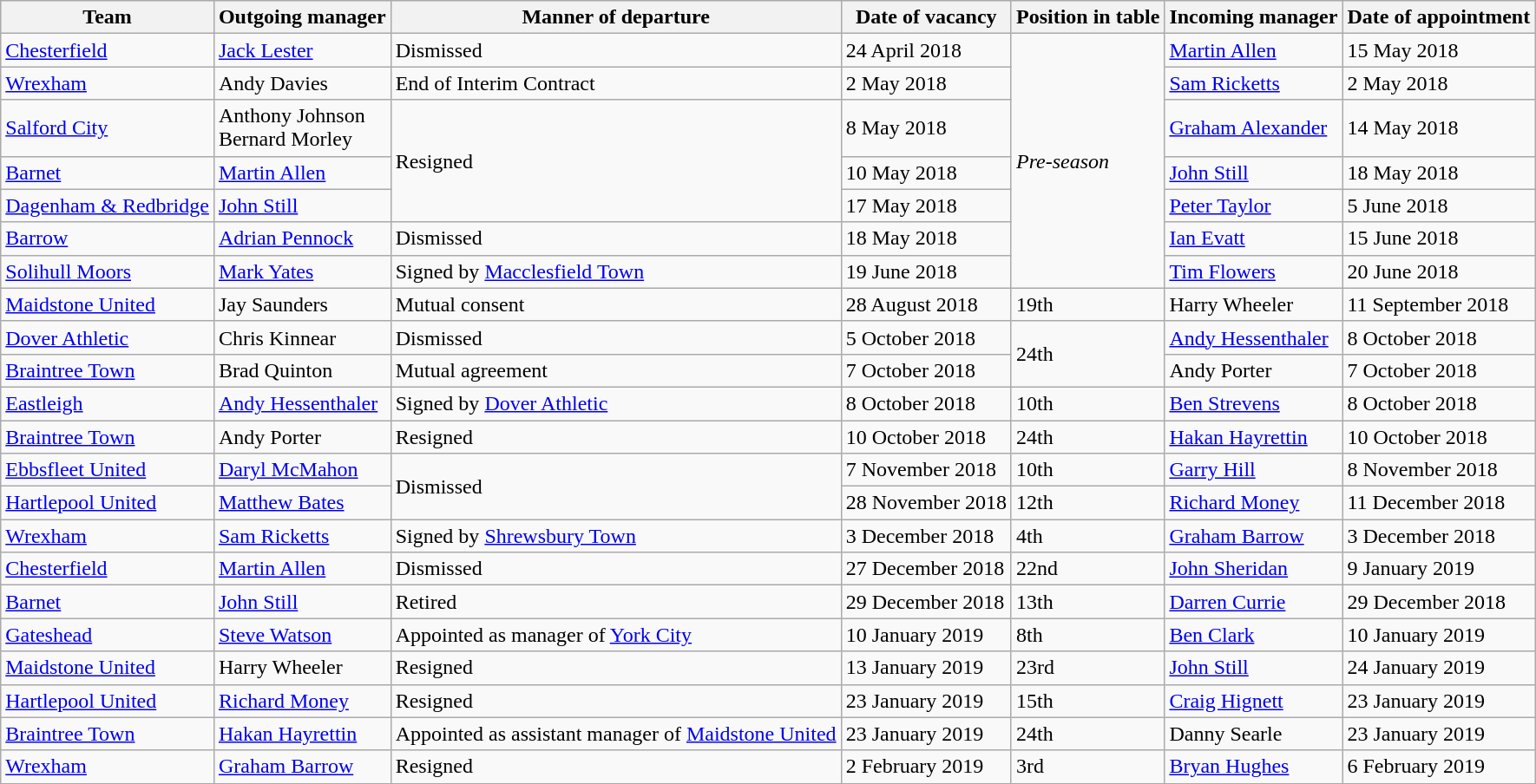<table class="wikitable sortable">
<tr>
<th>Team</th>
<th width-150>Outgoing manager</th>
<th>Manner of departure</th>
<th>Date of vacancy</th>
<th>Position in table</th>
<th>Incoming manager</th>
<th>Date of appointment</th>
</tr>
<tr>
<td><a href='#'>Chesterfield</a></td>
<td><a href='#'>Jack Lester</a></td>
<td>Dismissed</td>
<td>24 April 2018</td>
<td rowspan="7"><em>Pre-season</em></td>
<td><a href='#'>Martin Allen</a></td>
<td>15 May 2018</td>
</tr>
<tr>
<td><a href='#'>Wrexham</a></td>
<td>Andy Davies</td>
<td>End of Interim Contract</td>
<td>2 May 2018</td>
<td><a href='#'>Sam Ricketts</a></td>
<td>2 May 2018</td>
</tr>
<tr>
<td><a href='#'>Salford City</a></td>
<td>Anthony Johnson<br>Bernard Morley</td>
<td rowspan="3">Resigned</td>
<td>8 May 2018</td>
<td><a href='#'>Graham Alexander</a></td>
<td>14 May 2018</td>
</tr>
<tr>
<td><a href='#'>Barnet</a></td>
<td><a href='#'>Martin Allen</a></td>
<td>10 May 2018</td>
<td><a href='#'>John Still</a></td>
<td>18 May 2018</td>
</tr>
<tr>
<td><a href='#'>Dagenham & Redbridge</a></td>
<td><a href='#'>John Still</a></td>
<td>17 May 2018</td>
<td><a href='#'>Peter Taylor</a></td>
<td>5 June 2018</td>
</tr>
<tr>
<td><a href='#'>Barrow</a></td>
<td><a href='#'>Adrian Pennock</a></td>
<td>Dismissed</td>
<td>18 May 2018</td>
<td><a href='#'>Ian Evatt</a></td>
<td>15 June 2018</td>
</tr>
<tr>
<td><a href='#'>Solihull Moors</a></td>
<td><a href='#'>Mark Yates</a></td>
<td>Signed by <a href='#'>Macclesfield Town</a></td>
<td>19 June 2018</td>
<td><a href='#'>Tim Flowers</a></td>
<td>20 June 2018</td>
</tr>
<tr>
<td><a href='#'>Maidstone United</a></td>
<td>Jay Saunders</td>
<td>Mutual consent</td>
<td>28 August 2018</td>
<td>19th</td>
<td>Harry Wheeler</td>
<td>11 September 2018</td>
</tr>
<tr>
<td><a href='#'>Dover Athletic</a></td>
<td>Chris Kinnear</td>
<td>Dismissed</td>
<td>5 October 2018</td>
<td rowspan="2">24th</td>
<td><a href='#'>Andy Hessenthaler</a></td>
<td>8 October 2018</td>
</tr>
<tr>
<td><a href='#'>Braintree Town</a></td>
<td>Brad Quinton</td>
<td>Mutual agreement</td>
<td>7 October 2018</td>
<td>Andy Porter</td>
<td>7 October 2018</td>
</tr>
<tr>
<td><a href='#'>Eastleigh</a></td>
<td><a href='#'>Andy Hessenthaler</a></td>
<td>Signed by <a href='#'>Dover Athletic</a></td>
<td>8 October 2018</td>
<td>10th</td>
<td><a href='#'>Ben Strevens</a></td>
<td>8 October 2018</td>
</tr>
<tr>
<td><a href='#'>Braintree Town</a></td>
<td>Andy Porter</td>
<td>Resigned</td>
<td>10 October 2018</td>
<td>24th</td>
<td><a href='#'>Hakan Hayrettin</a></td>
<td>10 October 2018</td>
</tr>
<tr>
<td><a href='#'>Ebbsfleet United</a></td>
<td><a href='#'>Daryl McMahon</a></td>
<td rowspan="2">Dismissed</td>
<td>7 November 2018</td>
<td>10th</td>
<td><a href='#'>Garry Hill</a></td>
<td>8 November 2018</td>
</tr>
<tr>
<td><a href='#'>Hartlepool United</a></td>
<td><a href='#'>Matthew Bates</a></td>
<td>28 November 2018</td>
<td>12th</td>
<td><a href='#'>Richard Money</a></td>
<td>11 December 2018</td>
</tr>
<tr>
<td><a href='#'>Wrexham</a></td>
<td><a href='#'>Sam Ricketts</a></td>
<td>Signed by <a href='#'>Shrewsbury Town</a></td>
<td>3 December 2018</td>
<td>4th</td>
<td><a href='#'>Graham Barrow</a></td>
<td>3 December 2018</td>
</tr>
<tr>
<td><a href='#'>Chesterfield</a></td>
<td><a href='#'>Martin Allen</a></td>
<td>Dismissed</td>
<td>27 December 2018</td>
<td>22nd</td>
<td><a href='#'>John Sheridan</a></td>
<td>9 January 2019</td>
</tr>
<tr>
<td><a href='#'>Barnet</a></td>
<td><a href='#'>John Still</a></td>
<td>Retired</td>
<td>29 December 2018</td>
<td>13th</td>
<td><a href='#'>Darren Currie</a></td>
<td>29 December 2018</td>
</tr>
<tr>
<td><a href='#'>Gateshead</a></td>
<td><a href='#'>Steve Watson</a></td>
<td>Appointed as manager of <a href='#'>York City</a></td>
<td>10 January 2019</td>
<td>8th</td>
<td><a href='#'>Ben Clark</a></td>
<td>10 January 2019</td>
</tr>
<tr>
<td><a href='#'>Maidstone United</a></td>
<td>Harry Wheeler</td>
<td>Resigned</td>
<td>13 January 2019</td>
<td>23rd</td>
<td><a href='#'>John Still</a></td>
<td>24 January 2019</td>
</tr>
<tr>
<td><a href='#'>Hartlepool United</a></td>
<td><a href='#'>Richard Money</a></td>
<td>Resigned</td>
<td>23 January 2019</td>
<td>15th</td>
<td><a href='#'>Craig Hignett</a></td>
<td>23 January 2019</td>
</tr>
<tr>
<td><a href='#'>Braintree Town</a></td>
<td><a href='#'>Hakan Hayrettin</a></td>
<td>Appointed as assistant manager of <a href='#'>Maidstone United</a></td>
<td>23 January 2019</td>
<td>24th</td>
<td>Danny Searle</td>
<td>23 January 2019</td>
</tr>
<tr>
<td><a href='#'>Wrexham</a></td>
<td><a href='#'>Graham Barrow</a></td>
<td>Resigned</td>
<td>2 February 2019</td>
<td>3rd</td>
<td><a href='#'>Bryan Hughes</a></td>
<td>6 February 2019</td>
</tr>
<tr>
</tr>
</table>
